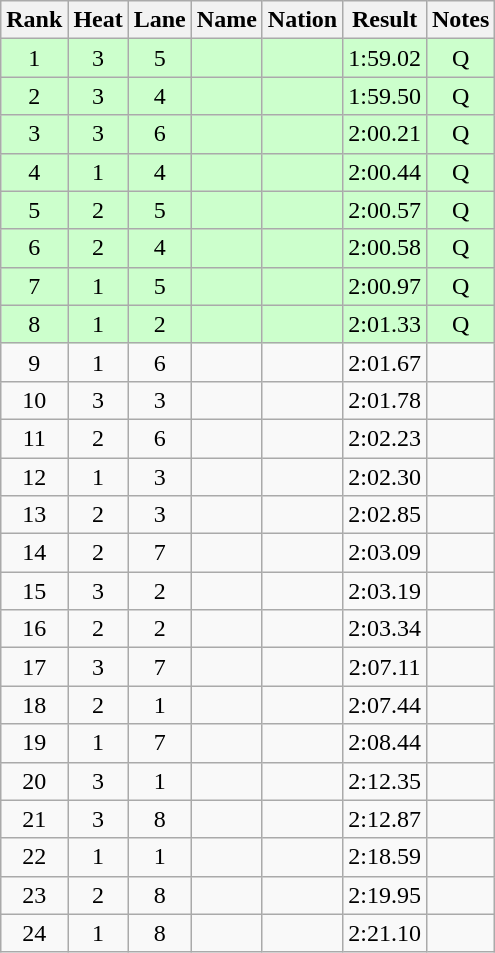<table class="wikitable sortable" style="text-align:center">
<tr>
<th>Rank</th>
<th>Heat</th>
<th>Lane</th>
<th>Name</th>
<th>Nation</th>
<th>Result</th>
<th>Notes</th>
</tr>
<tr bgcolor="ccffcc">
<td>1</td>
<td>3</td>
<td>5</td>
<td align="left"></td>
<td align="left"></td>
<td>1:59.02</td>
<td>Q</td>
</tr>
<tr bgcolor="ccffcc">
<td>2</td>
<td>3</td>
<td>4</td>
<td align="left"></td>
<td align="left"></td>
<td>1:59.50</td>
<td>Q</td>
</tr>
<tr bgcolor="ccffcc">
<td>3</td>
<td>3</td>
<td>6</td>
<td align="left"></td>
<td align="left"></td>
<td>2:00.21</td>
<td>Q</td>
</tr>
<tr bgcolor="ccffcc">
<td>4</td>
<td>1</td>
<td>4</td>
<td align="left"></td>
<td align="left"></td>
<td>2:00.44</td>
<td>Q</td>
</tr>
<tr bgcolor=ccffcc>
<td>5</td>
<td>2</td>
<td>5</td>
<td align="left"></td>
<td align=left></td>
<td>2:00.57</td>
<td>Q</td>
</tr>
<tr bgcolor="ccffcc">
<td>6</td>
<td>2</td>
<td>4</td>
<td align="left"></td>
<td align="left"></td>
<td>2:00.58</td>
<td>Q</td>
</tr>
<tr bgcolor="ccffcc">
<td>7</td>
<td>1</td>
<td>5</td>
<td align="left"></td>
<td align="left"></td>
<td>2:00.97</td>
<td>Q</td>
</tr>
<tr bgcolor="ccffcc">
<td>8</td>
<td>1</td>
<td>2</td>
<td align="left"></td>
<td align="left"></td>
<td>2:01.33</td>
<td>Q</td>
</tr>
<tr>
<td>9</td>
<td>1</td>
<td>6</td>
<td align="left"></td>
<td align="left"></td>
<td>2:01.67</td>
<td></td>
</tr>
<tr>
<td>10</td>
<td>3</td>
<td>3</td>
<td align="left"></td>
<td align="left"></td>
<td>2:01.78</td>
<td></td>
</tr>
<tr>
<td>11</td>
<td>2</td>
<td>6</td>
<td align="left"></td>
<td align="left"></td>
<td>2:02.23</td>
<td></td>
</tr>
<tr>
<td>12</td>
<td>1</td>
<td>3</td>
<td align="left"></td>
<td align="left"></td>
<td>2:02.30</td>
<td></td>
</tr>
<tr>
<td>13</td>
<td>2</td>
<td>3</td>
<td align="left"></td>
<td align="left"></td>
<td>2:02.85</td>
<td></td>
</tr>
<tr>
<td>14</td>
<td>2</td>
<td>7</td>
<td align="left"></td>
<td align="left"></td>
<td>2:03.09</td>
<td></td>
</tr>
<tr>
<td>15</td>
<td>3</td>
<td>2</td>
<td align="left"></td>
<td align="left"></td>
<td>2:03.19</td>
<td></td>
</tr>
<tr>
<td>16</td>
<td>2</td>
<td>2</td>
<td align="left"></td>
<td align="left"></td>
<td>2:03.34</td>
<td></td>
</tr>
<tr>
<td>17</td>
<td>3</td>
<td>7</td>
<td align="left"></td>
<td align="left"></td>
<td>2:07.11</td>
<td></td>
</tr>
<tr>
<td>18</td>
<td>2</td>
<td>1</td>
<td align="left"></td>
<td align="left"></td>
<td>2:07.44</td>
<td></td>
</tr>
<tr>
<td>19</td>
<td>1</td>
<td>7</td>
<td align="left"></td>
<td align=left></td>
<td>2:08.44</td>
<td></td>
</tr>
<tr>
<td>20</td>
<td>3</td>
<td>1</td>
<td align="left"></td>
<td align="left"></td>
<td>2:12.35</td>
<td></td>
</tr>
<tr>
<td>21</td>
<td>3</td>
<td>8</td>
<td align="left"></td>
<td align="left"></td>
<td>2:12.87</td>
<td></td>
</tr>
<tr>
<td>22</td>
<td>1</td>
<td>1</td>
<td align="left"></td>
<td align="left"></td>
<td>2:18.59</td>
<td></td>
</tr>
<tr>
<td>23</td>
<td>2</td>
<td>8</td>
<td align="left"></td>
<td align="left"></td>
<td>2:19.95</td>
<td></td>
</tr>
<tr>
<td>24</td>
<td>1</td>
<td>8</td>
<td align="left"></td>
<td align="left"></td>
<td>2:21.10</td>
<td></td>
</tr>
</table>
